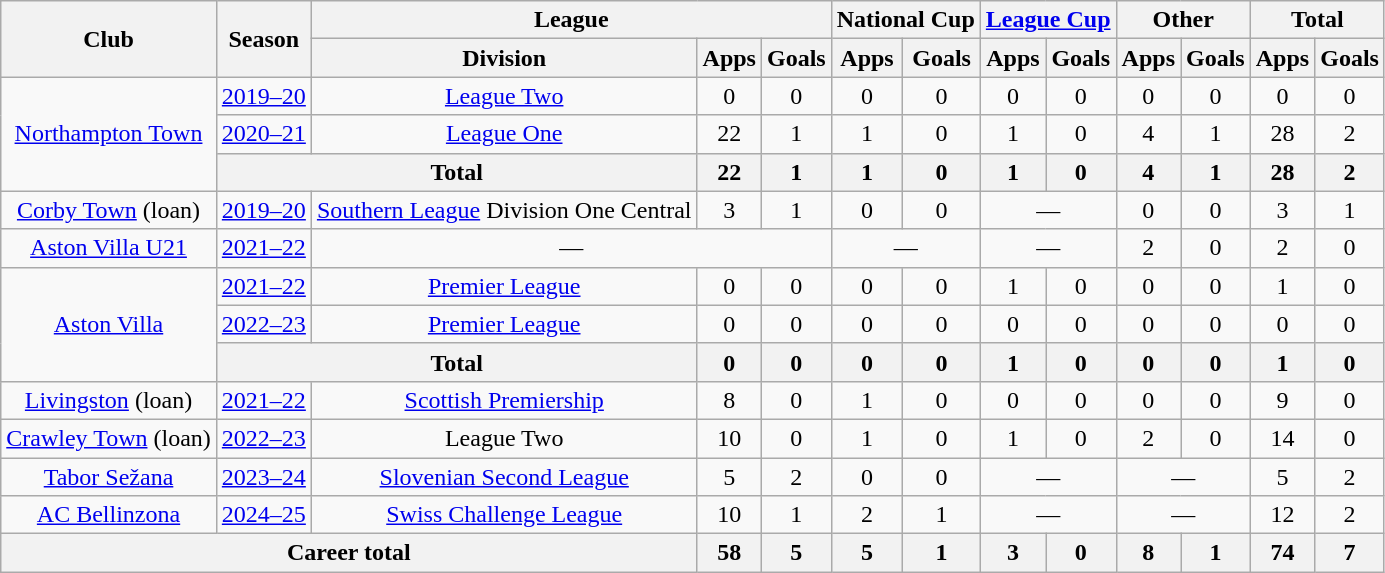<table class="wikitable" style="text-align: center">
<tr>
<th rowspan="2">Club</th>
<th rowspan="2">Season</th>
<th colspan="3">League</th>
<th colspan="2">National Cup</th>
<th colspan="2"><a href='#'>League Cup</a></th>
<th colspan="2">Other</th>
<th colspan="2">Total</th>
</tr>
<tr>
<th>Division</th>
<th>Apps</th>
<th>Goals</th>
<th>Apps</th>
<th>Goals</th>
<th>Apps</th>
<th>Goals</th>
<th>Apps</th>
<th>Goals</th>
<th>Apps</th>
<th>Goals</th>
</tr>
<tr>
<td rowspan="3"><a href='#'>Northampton Town</a></td>
<td><a href='#'>2019–20</a></td>
<td><a href='#'>League Two</a></td>
<td>0</td>
<td>0</td>
<td>0</td>
<td>0</td>
<td>0</td>
<td>0</td>
<td>0</td>
<td>0</td>
<td>0</td>
<td>0</td>
</tr>
<tr>
<td><a href='#'>2020–21</a></td>
<td><a href='#'>League One</a></td>
<td>22</td>
<td>1</td>
<td>1</td>
<td>0</td>
<td>1</td>
<td>0</td>
<td>4</td>
<td>1</td>
<td>28</td>
<td>2</td>
</tr>
<tr>
<th colspan="2">Total</th>
<th>22</th>
<th>1</th>
<th>1</th>
<th>0</th>
<th>1</th>
<th>0</th>
<th>4</th>
<th>1</th>
<th>28</th>
<th>2</th>
</tr>
<tr>
<td><a href='#'>Corby Town</a> (loan)</td>
<td><a href='#'>2019–20</a></td>
<td><a href='#'>Southern League</a> Division One Central</td>
<td>3</td>
<td>1</td>
<td>0</td>
<td>0</td>
<td colspan="2">—</td>
<td>0</td>
<td>0</td>
<td>3</td>
<td>1</td>
</tr>
<tr>
<td rowspan="1"><a href='#'>Aston Villa U21</a></td>
<td><a href='#'>2021–22</a></td>
<td colspan="3">—</td>
<td colspan="2">—</td>
<td colspan="2">—</td>
<td>2</td>
<td>0</td>
<td>2</td>
<td>0</td>
</tr>
<tr>
<td rowspan="3"><a href='#'>Aston Villa</a></td>
<td><a href='#'>2021–22</a></td>
<td><a href='#'>Premier League</a></td>
<td>0</td>
<td>0</td>
<td>0</td>
<td>0</td>
<td>1</td>
<td>0</td>
<td>0</td>
<td>0</td>
<td>1</td>
<td>0</td>
</tr>
<tr>
<td><a href='#'>2022–23</a></td>
<td><a href='#'>Premier League</a></td>
<td>0</td>
<td>0</td>
<td>0</td>
<td>0</td>
<td>0</td>
<td>0</td>
<td>0</td>
<td>0</td>
<td>0</td>
<td>0</td>
</tr>
<tr>
<th colspan="2">Total</th>
<th>0</th>
<th>0</th>
<th>0</th>
<th>0</th>
<th>1</th>
<th>0</th>
<th>0</th>
<th>0</th>
<th>1</th>
<th>0</th>
</tr>
<tr>
<td><a href='#'>Livingston</a> (loan)</td>
<td><a href='#'>2021–22</a></td>
<td><a href='#'>Scottish Premiership</a></td>
<td>8</td>
<td>0</td>
<td>1</td>
<td>0</td>
<td>0</td>
<td>0</td>
<td>0</td>
<td>0</td>
<td>9</td>
<td>0</td>
</tr>
<tr>
<td><a href='#'>Crawley Town</a> (loan)</td>
<td><a href='#'>2022–23</a></td>
<td>League Two</td>
<td>10</td>
<td>0</td>
<td>1</td>
<td>0</td>
<td>1</td>
<td>0</td>
<td>2</td>
<td>0</td>
<td>14</td>
<td>0</td>
</tr>
<tr>
<td><a href='#'>Tabor Sežana</a></td>
<td><a href='#'>2023–24</a></td>
<td><a href='#'>Slovenian Second League</a></td>
<td>5</td>
<td>2</td>
<td>0</td>
<td>0</td>
<td colspan="2">—</td>
<td colspan="2">—</td>
<td>5</td>
<td>2</td>
</tr>
<tr>
<td><a href='#'>AC Bellinzona</a></td>
<td><a href='#'>2024–25</a></td>
<td><a href='#'>Swiss Challenge League</a></td>
<td>10</td>
<td>1</td>
<td>2</td>
<td>1</td>
<td colspan="2">—</td>
<td colspan="2">—</td>
<td>12</td>
<td>2</td>
</tr>
<tr>
<th colspan="3">Career total</th>
<th>58</th>
<th>5</th>
<th>5</th>
<th>1</th>
<th>3</th>
<th>0</th>
<th>8</th>
<th>1</th>
<th>74</th>
<th>7</th>
</tr>
</table>
